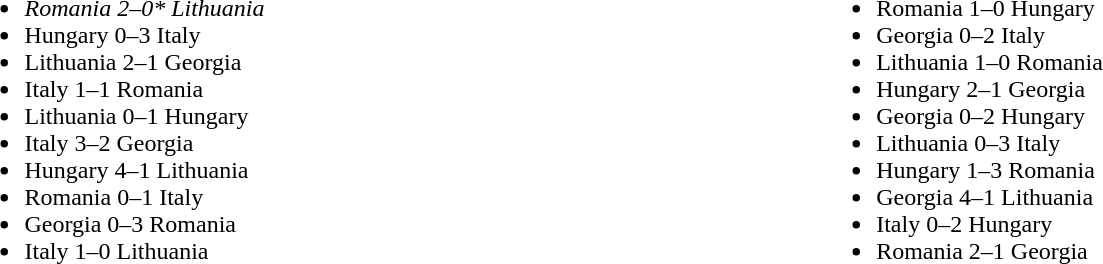<table width=90%>
<tr>
<td valign="middle" align=left width=33%><br><ul><li><em>Romania      2–0* Lithuania </em></li><li>Hungary      0–3 Italy</li><li>Lithuania    2–1 Georgia</li><li>Italy        1–1 Romania</li><li>Lithuania    0–1 Hungary</li><li>Italy        3–2 Georgia</li><li>Hungary      4–1 Lithuania</li><li>Romania      0–1 Italy</li><li>Georgia      0–3 Romania</li><li>Italy        1–0 Lithuania</li></ul></td>
<td valign="middle" align=left width=33%><br><ul><li>Romania      1–0 Hungary</li><li>Georgia      0–2 Italy</li><li>Lithuania    1–0 Romania</li><li>Hungary      2–1 Georgia</li><li>Georgia      0–2 Hungary</li><li>Lithuania    0–3 Italy</li><li>Hungary      1–3 Romania</li><li>Georgia      4–1 Lithuania</li><li>Italy        0–2 Hungary</li><li>Romania      2–1 Georgia</li></ul></td>
</tr>
</table>
